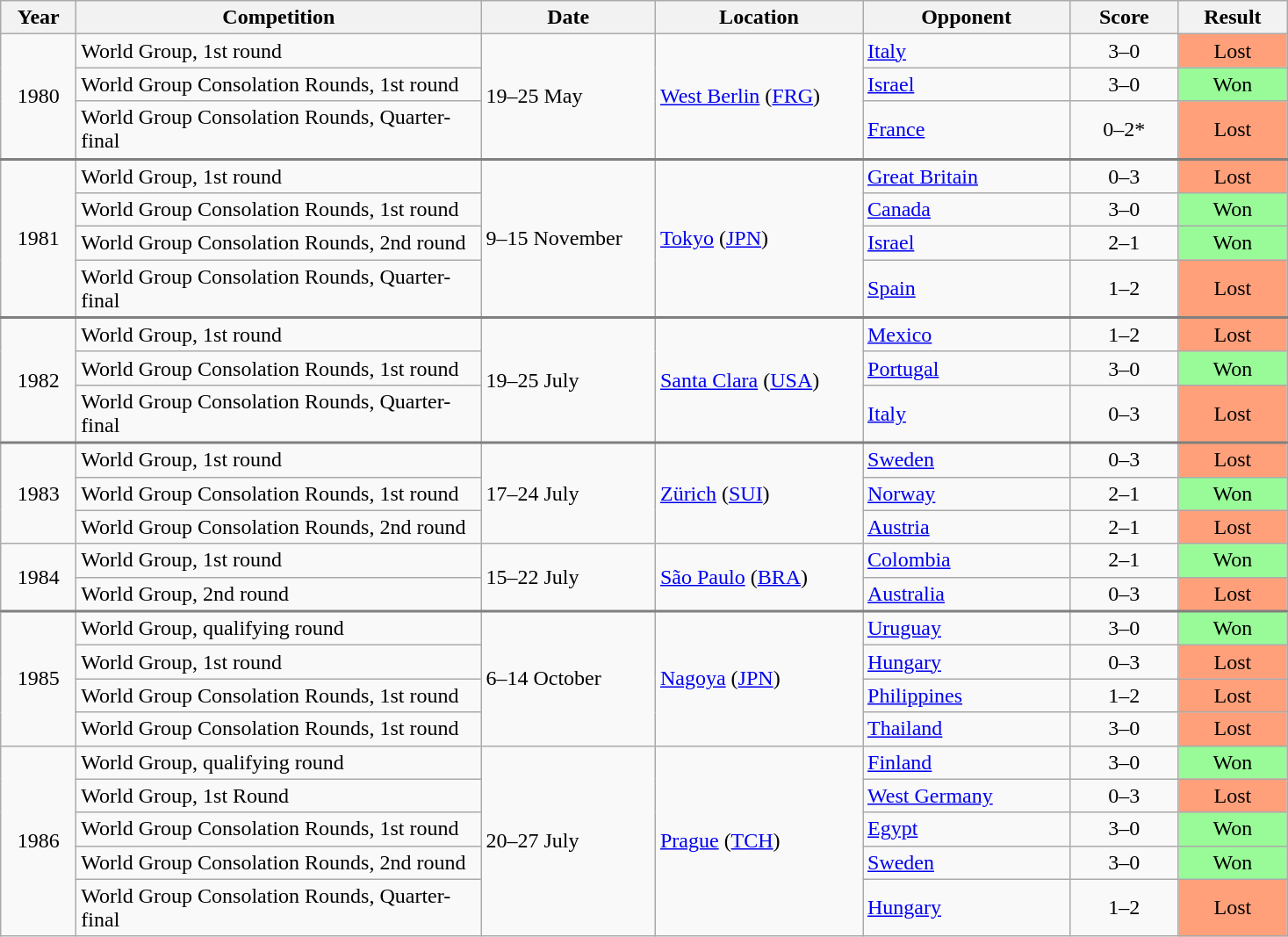<table class="wikitable">
<tr>
<th width="50">Year</th>
<th width="300">Competition</th>
<th width="125">Date</th>
<th width="150">Location</th>
<th width="150">Opponent</th>
<th width="75">Score</th>
<th width="75">Result</th>
</tr>
<tr>
<td align="center" rowspan="3">1980</td>
<td>World Group, 1st round</td>
<td rowspan="3">19–25 May</td>
<td rowspan="3"><a href='#'>West Berlin</a> (<a href='#'>FRG</a>)</td>
<td> <a href='#'>Italy</a></td>
<td align="center">3–0</td>
<td align="center" bgcolor="FFA07A">Lost</td>
</tr>
<tr>
<td>World Group Consolation Rounds, 1st round</td>
<td> <a href='#'>Israel</a></td>
<td align="center">3–0</td>
<td align="center" bgcolor="#98FB98">Won</td>
</tr>
<tr>
<td>World Group Consolation Rounds, Quarter-final</td>
<td> <a href='#'>France</a></td>
<td align="center">0–2*</td>
<td align="center" bgcolor="FFA07A">Lost</td>
</tr>
<tr style="border-top:2px solid gray;">
<td align="center" rowspan="4">1981</td>
<td>World Group, 1st round</td>
<td rowspan="4">9–15 November</td>
<td rowspan="4"><a href='#'>Tokyo</a> (<a href='#'>JPN</a>)</td>
<td> <a href='#'>Great Britain</a></td>
<td align="center">0–3</td>
<td align="center" bgcolor="FFA07A">Lost</td>
</tr>
<tr>
<td>World Group Consolation Rounds, 1st round</td>
<td> <a href='#'>Canada</a></td>
<td align="center">3–0</td>
<td align="center" bgcolor="#98FB98">Won</td>
</tr>
<tr>
<td>World Group Consolation Rounds, 2nd round</td>
<td> <a href='#'>Israel</a></td>
<td align="center">2–1</td>
<td align="center" bgcolor="#98FB98">Won</td>
</tr>
<tr>
<td>World Group Consolation Rounds, Quarter-final</td>
<td> <a href='#'>Spain</a></td>
<td align="center">1–2</td>
<td align="center" bgcolor="FFA07A">Lost</td>
</tr>
<tr style="border-top:2px solid gray;">
<td align="center" rowspan="3">1982</td>
<td>World Group, 1st round</td>
<td rowspan="3">19–25 July</td>
<td rowspan="3"><a href='#'>Santa Clara</a> (<a href='#'>USA</a>)</td>
<td> <a href='#'>Mexico</a></td>
<td align="center">1–2</td>
<td align="center" bgcolor="FFA07A">Lost</td>
</tr>
<tr>
<td>World Group Consolation Rounds, 1st round</td>
<td> <a href='#'>Portugal</a></td>
<td align="center">3–0</td>
<td align="center" bgcolor="#98FB98">Won</td>
</tr>
<tr>
<td>World Group Consolation Rounds, Quarter-final</td>
<td> <a href='#'>Italy</a></td>
<td align="center">0–3</td>
<td align="center" bgcolor="FFA07A">Lost</td>
</tr>
<tr style="border-top:2px solid gray;">
<td align="center" rowspan="3">1983</td>
<td>World Group, 1st round</td>
<td rowspan="3">17–24 July</td>
<td rowspan="3"><a href='#'>Zürich</a> (<a href='#'>SUI</a>)</td>
<td> <a href='#'>Sweden</a></td>
<td align="center">0–3</td>
<td align="center" bgcolor="FFA07A">Lost</td>
</tr>
<tr>
<td>World Group Consolation Rounds, 1st round</td>
<td> <a href='#'>Norway</a></td>
<td align="center">2–1</td>
<td align="center" bgcolor="#98FB98">Won</td>
</tr>
<tr>
<td>World Group Consolation Rounds, 2nd round</td>
<td> <a href='#'>Austria</a></td>
<td align="center">2–1</td>
<td align="center" bgcolor="FFA07A">Lost</td>
</tr>
<tr>
<td align="center" rowspan="2">1984</td>
<td>World Group, 1st round</td>
<td rowspan="2">15–22 July</td>
<td rowspan="2"><a href='#'>São Paulo</a> (<a href='#'>BRA</a>)</td>
<td> <a href='#'>Colombia</a></td>
<td align="center">2–1</td>
<td align="center" bgcolor="#98FB98">Won</td>
</tr>
<tr>
<td>World Group, 2nd round</td>
<td> <a href='#'>Australia</a></td>
<td align="center">0–3</td>
<td align="center" bgcolor="FFA07A">Lost</td>
</tr>
<tr style="border-top:2px solid gray;">
<td align="center" rowspan="4">1985</td>
<td>World Group, qualifying round</td>
<td rowspan="4">6–14 October</td>
<td rowspan="4"><a href='#'>Nagoya</a> (<a href='#'>JPN</a>)</td>
<td> <a href='#'>Uruguay</a></td>
<td align="center">3–0</td>
<td align="center" bgcolor="#98FB98">Won</td>
</tr>
<tr>
<td>World Group, 1st round</td>
<td> <a href='#'>Hungary</a></td>
<td align="center">0–3</td>
<td align="center" bgcolor="FFA07A">Lost</td>
</tr>
<tr>
<td>World Group Consolation Rounds, 1st round</td>
<td> <a href='#'>Philippines</a></td>
<td align="center">1–2</td>
<td align="center" bgcolor="FFA07A">Lost</td>
</tr>
<tr>
<td>World Group Consolation Rounds, 1st round</td>
<td> <a href='#'>Thailand</a></td>
<td align="center">3–0</td>
<td align="center" bgcolor="FFA07A">Lost</td>
</tr>
<tr>
<td align="center" rowspan="5">1986</td>
<td>World Group, qualifying round</td>
<td rowspan="5">20–27 July</td>
<td rowspan="5"><a href='#'>Prague</a> (<a href='#'>TCH</a>)</td>
<td> <a href='#'>Finland</a></td>
<td align="center">3–0</td>
<td align="center" bgcolor="#98FB98">Won</td>
</tr>
<tr>
<td>World Group, 1st Round</td>
<td> <a href='#'>West Germany</a></td>
<td align="center">0–3</td>
<td align="center" bgcolor="FFA07A">Lost</td>
</tr>
<tr>
<td>World Group Consolation Rounds, 1st round</td>
<td> <a href='#'>Egypt</a></td>
<td align="center">3–0</td>
<td align="center" bgcolor="#98FB98">Won</td>
</tr>
<tr>
<td>World Group Consolation Rounds, 2nd round</td>
<td> <a href='#'>Sweden</a></td>
<td align="center">3–0</td>
<td align="center" bgcolor="#98FB98">Won</td>
</tr>
<tr>
<td>World Group Consolation Rounds, Quarter-final</td>
<td> <a href='#'>Hungary</a></td>
<td align="center">1–2</td>
<td align="center" bgcolor="FFA07A">Lost</td>
</tr>
</table>
